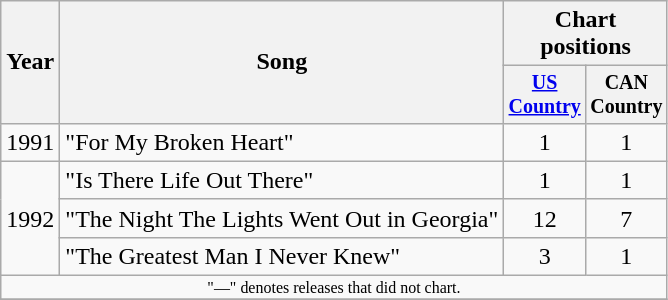<table class="wikitable" style="text-align:center;">
<tr>
<th rowspan="2">Year</th>
<th rowspan="2">Song</th>
<th colspan="2">Chart<br>positions</th>
</tr>
<tr style="font-size:smaller;">
<th width="45"><a href='#'>US Country</a></th>
<th width="45">CAN Country</th>
</tr>
<tr>
<td>1991</td>
<td align="left">"For My Broken Heart"</td>
<td>1</td>
<td>1</td>
</tr>
<tr>
<td rowspan="3">1992</td>
<td align="left">"Is There Life Out There"</td>
<td>1</td>
<td>1</td>
</tr>
<tr>
<td align="left">"The Night The Lights Went Out in Georgia"</td>
<td>12</td>
<td>7</td>
</tr>
<tr>
<td align="left">"The Greatest Man I Never Knew"</td>
<td>3</td>
<td>1</td>
</tr>
<tr>
<td align="center" colspan="4" style="font-size: 8pt">"—" denotes releases that did not chart.</td>
</tr>
<tr>
</tr>
</table>
